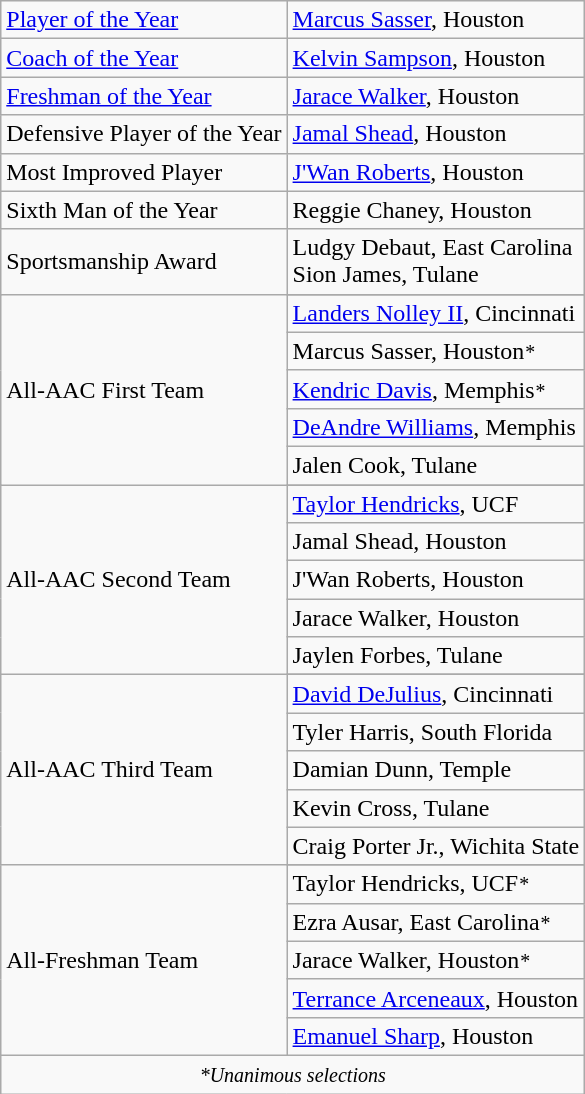<table class="wikitable">
<tr>
<td><a href='#'>Player of the Year</a></td>
<td><a href='#'>Marcus Sasser</a>, Houston</td>
</tr>
<tr>
<td><a href='#'>Coach of the Year</a></td>
<td><a href='#'>Kelvin Sampson</a>, Houston</td>
</tr>
<tr>
<td><a href='#'>Freshman of the Year</a></td>
<td><a href='#'>Jarace Walker</a>, Houston</td>
</tr>
<tr>
<td>Defensive Player of the Year</td>
<td><a href='#'>Jamal Shead</a>, Houston</td>
</tr>
<tr>
<td>Most Improved Player</td>
<td><a href='#'>J'Wan Roberts</a>, Houston</td>
</tr>
<tr>
<td>Sixth Man of the Year</td>
<td>Reggie Chaney, Houston</td>
</tr>
<tr>
<td>Sportsmanship Award</td>
<td>Ludgy Debaut, East Carolina <br> Sion James, Tulane</td>
</tr>
<tr>
<td rowspan="6" valign="middle">All-AAC First Team</td>
</tr>
<tr>
<td><a href='#'>Landers Nolley II</a>, Cincinnati</td>
</tr>
<tr>
<td>Marcus Sasser, Houston<small><em>*</em></small></td>
</tr>
<tr>
<td><a href='#'>Kendric Davis</a>, Memphis<small><em>*</em></small></td>
</tr>
<tr>
<td><a href='#'>DeAndre Williams</a>, Memphis</td>
</tr>
<tr>
<td>Jalen Cook, Tulane</td>
</tr>
<tr>
<td rowspan="6" valign="middle">All-AAC Second Team</td>
</tr>
<tr>
<td><a href='#'>Taylor Hendricks</a>, UCF</td>
</tr>
<tr>
<td>Jamal Shead, Houston</td>
</tr>
<tr>
<td>J'Wan Roberts, Houston</td>
</tr>
<tr>
<td>Jarace Walker, Houston</td>
</tr>
<tr>
<td>Jaylen Forbes, Tulane</td>
</tr>
<tr>
<td rowspan="6" valign="middle">All-AAC Third Team</td>
</tr>
<tr>
<td><a href='#'>David DeJulius</a>, Cincinnati</td>
</tr>
<tr>
<td>Tyler Harris, South Florida</td>
</tr>
<tr>
<td>Damian Dunn, Temple</td>
</tr>
<tr>
<td>Kevin Cross, Tulane</td>
</tr>
<tr>
<td>Craig Porter Jr., Wichita State</td>
</tr>
<tr>
<td rowspan="6" valign="middle">All-Freshman Team</td>
</tr>
<tr>
<td>Taylor Hendricks, UCF<small><em>*</em></small></td>
</tr>
<tr>
<td>Ezra Ausar, East Carolina<small><em>*</em></small></td>
</tr>
<tr>
<td>Jarace Walker, Houston<small><em>*</em></small></td>
</tr>
<tr>
<td><a href='#'>Terrance Arceneaux</a>, Houston</td>
</tr>
<tr>
<td><a href='#'>Emanuel Sharp</a>, Houston</td>
</tr>
<tr>
<td colspan="3" align="center"><small><em>*Unanimous selections</em></small></td>
</tr>
</table>
